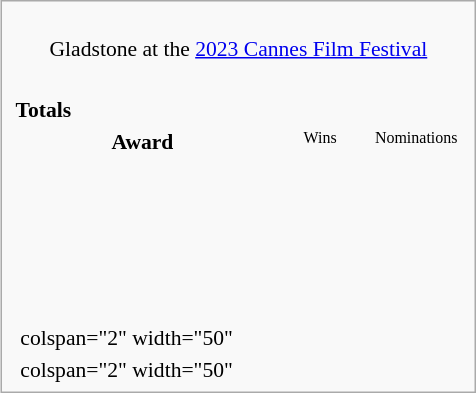<table class="infobox" style="width: 22em; text-align: left; font-size: 90%; vertical-align: middle;">
<tr>
<td colspan="3" style="text-align:center;"> <br>Gladstone at the <a href='#'>2023 Cannes Film Festival</a></td>
</tr>
<tr>
<td colspan="3"><br><table class="collapsible collapsed" width=100%>
<tr>
<th colspan="3" style="background-color#d9e8ff" text-align:center;">Totals</th>
</tr>
<tr style="background-color#d9e8ff; text-align:center;">
<th style="vertical-align: middle;">Award</th>
<td style="background#cceecc; font-size:8pt;" width="60px">Wins</td>
<td style="background#eecccc; font-size:8pt;" width="60px">Nominations</td>
</tr>
<tr>
<td align=center><br></td>
<td></td>
<td></td>
</tr>
<tr>
<td align=center><br></td>
<td></td>
<td></td>
</tr>
<tr>
<td align=center><br></td>
<td></td>
<td></td>
</tr>
<tr>
<td align=center><br></td>
<td></td>
<td></td>
</tr>
<tr>
<td align=center><br></td>
<td></td>
<td></td>
</tr>
<tr>
</tr>
</table>
</td>
</tr>
<tr style="background-color#d9e8ff">
<td></td>
<td>colspan="2" width="50" </td>
</tr>
<tr>
<td></td>
<td>colspan="2" width="50" </td>
</tr>
</table>
